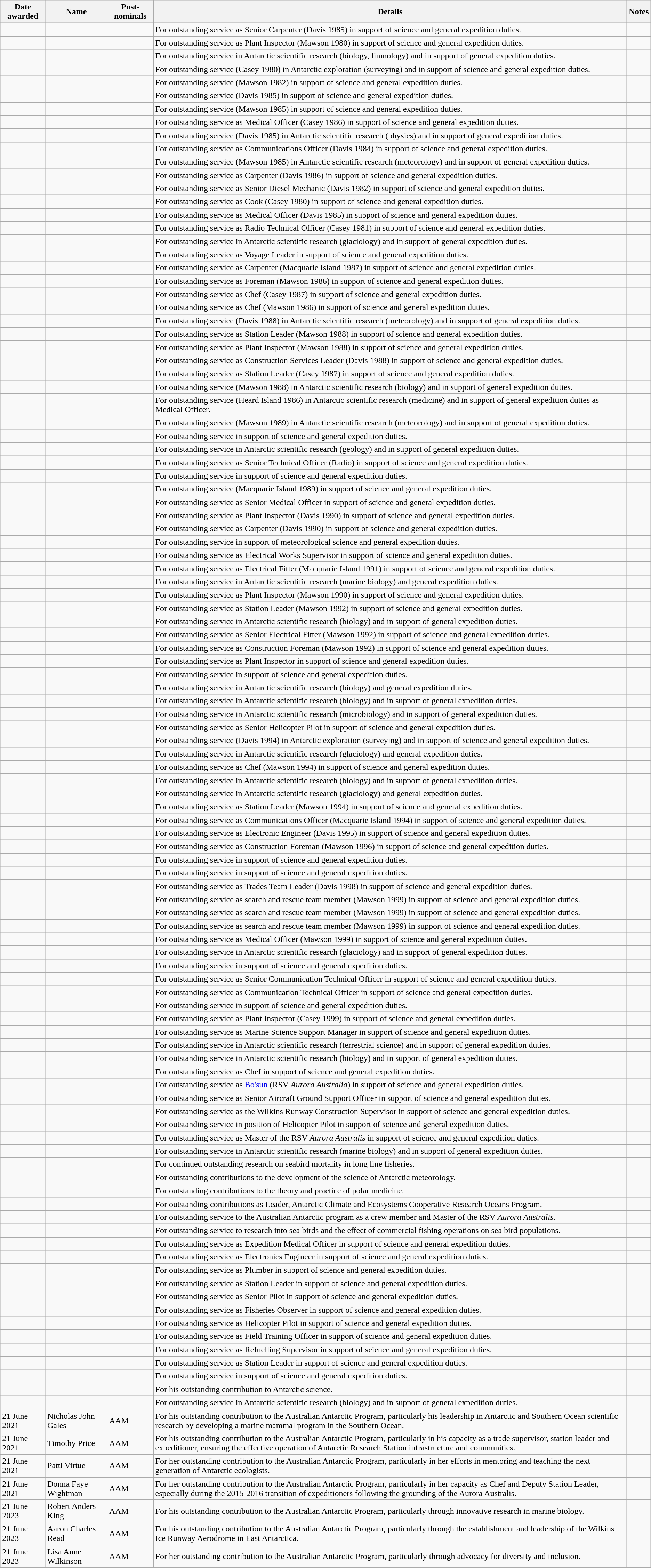<table class="wikitable sortable">
<tr>
<th>Date awarded</th>
<th>Name</th>
<th>Post-nominals</th>
<th class=unsortable>Details</th>
<th class=unsortable>Notes</th>
</tr>
<tr>
<td></td>
<td></td>
<td data-sort-value="57"></td>
<td>For outstanding service as Senior Carpenter (Davis 1985) in support of science and general expedition duties.</td>
<td></td>
</tr>
<tr>
<td></td>
<td></td>
<td data-sort-value="57"></td>
<td>For outstanding service as Plant Inspector (Mawson 1980) in support of science and general expedition duties.</td>
<td></td>
</tr>
<tr>
<td></td>
<td></td>
<td data-sort-value="57"></td>
<td>For outstanding service in Antarctic scientific research (biology, limnology) and in support of general expedition duties.</td>
<td></td>
</tr>
<tr>
<td></td>
<td></td>
<td data-sort-value="57"></td>
<td>For outstanding service (Casey 1980) in Antarctic exploration (surveying) and in support of science and general expedition duties.</td>
<td></td>
</tr>
<tr>
<td></td>
<td></td>
<td data-sort-value="57"></td>
<td>For outstanding service (Mawson 1982) in support of science and general expedition duties.</td>
<td></td>
</tr>
<tr>
<td></td>
<td></td>
<td data-sort-value="57"></td>
<td>For outstanding service (Davis 1985) in support of science and general expedition duties.</td>
<td></td>
</tr>
<tr>
<td></td>
<td></td>
<td data-sort-value="57"></td>
<td>For outstanding service (Mawson 1985) in support of science and general expedition duties.</td>
<td></td>
</tr>
<tr>
<td></td>
<td></td>
<td data-sort-value="57"></td>
<td>For outstanding service as Medical Officer (Casey 1986) in support of science and general expedition duties.</td>
<td></td>
</tr>
<tr>
<td></td>
<td></td>
<td data-sort-value="57"></td>
<td>For outstanding service (Davis 1985) in Antarctic scientific research (physics) and in support of general expedition duties.</td>
<td></td>
</tr>
<tr>
<td></td>
<td></td>
<td data-sort-value="57"></td>
<td>For outstanding service as Communications Officer (Davis 1984) in support of science and general expedition duties.</td>
<td></td>
</tr>
<tr>
<td></td>
<td></td>
<td data-sort-value="57"></td>
<td>For outstanding service (Mawson 1985) in Antarctic scientific research (meteorology) and in support of general expedition duties.</td>
<td></td>
</tr>
<tr>
<td></td>
<td></td>
<td data-sort-value="57"></td>
<td>For outstanding service as Carpenter (Davis 1986) in support of science and general expedition duties.</td>
<td> </td>
</tr>
<tr>
<td></td>
<td></td>
<td data-sort-value="57"></td>
<td>For outstanding service as Senior Diesel Mechanic (Davis 1982) in support of science and general expedition duties.</td>
<td></td>
</tr>
<tr>
<td></td>
<td></td>
<td data-sort-value="56"></td>
<td>For outstanding service as Cook (Casey 1980) in support of science and general expedition duties.</td>
<td> </td>
</tr>
<tr>
<td></td>
<td></td>
<td data-sort-value="57"></td>
<td>For outstanding service as Medical Officer (Davis 1985) in support of science and general expedition duties.</td>
<td></td>
</tr>
<tr>
<td></td>
<td></td>
<td data-sort-value="57"></td>
<td>For outstanding service as Radio Technical Officer (Casey 1981) in support of science and general expedition duties.</td>
<td></td>
</tr>
<tr>
<td></td>
<td></td>
<td data-sort-value="19"></td>
<td>For outstanding service in Antarctic scientific research (glaciology) and in support of general expedition duties.</td>
<td></td>
</tr>
<tr>
<td></td>
<td></td>
<td data-sort-value="57"></td>
<td>For outstanding service as Voyage Leader in support of science and general expedition duties.</td>
<td></td>
</tr>
<tr>
<td></td>
<td></td>
<td data-sort-value="57"></td>
<td>For outstanding service as Carpenter (Macquarie Island 1987) in support of science and general expedition duties.</td>
<td></td>
</tr>
<tr>
<td></td>
<td></td>
<td data-sort-value="57"></td>
<td>For outstanding service as Foreman (Mawson 1986) in support of science and general expedition duties.</td>
<td></td>
</tr>
<tr>
<td></td>
<td></td>
<td data-sort-value="57"></td>
<td>For outstanding service as Chef (Casey 1987) in support of science and general expedition duties.</td>
<td></td>
</tr>
<tr>
<td></td>
<td></td>
<td data-sort-value="57"></td>
<td>For outstanding service as Chef (Mawson 1986) in support of science and general expedition duties.</td>
<td></td>
</tr>
<tr>
<td></td>
<td></td>
<td data-sort-value="57"></td>
<td>For outstanding service (Davis 1988) in Antarctic scientific research (meteorology) and in support of general expedition duties.</td>
<td></td>
</tr>
<tr>
<td></td>
<td></td>
<td data-sort-value="57"></td>
<td>For outstanding service as Station Leader (Mawson 1988) in support of science and general expedition duties.</td>
<td></td>
</tr>
<tr>
<td></td>
<td></td>
<td data-sort-value="56"></td>
<td>For outstanding service as Plant Inspector (Mawson 1988) in support of science and general expedition duties.</td>
<td></td>
</tr>
<tr>
<td></td>
<td></td>
<td data-sort-value="57"></td>
<td>For outstanding service as Construction Services Leader (Davis 1988) in support of science and general expedition duties.</td>
<td></td>
</tr>
<tr>
<td></td>
<td></td>
<td data-sort-value="57"></td>
<td>For outstanding service as Station Leader (Casey 1987) in support of science and general expedition duties.</td>
<td></td>
</tr>
<tr>
<td></td>
<td></td>
<td data-sort-value="55"></td>
<td>For outstanding service (Mawson 1988) in Antarctic scientific research (biology) and in support of general expedition duties.</td>
<td></td>
</tr>
<tr>
<td></td>
<td></td>
<td data-sort-value="57"></td>
<td>For outstanding service (Heard Island 1986) in Antarctic scientific research (medicine) and in support of general expedition duties as Medical Officer.</td>
<td></td>
</tr>
<tr>
<td></td>
<td></td>
<td data-sort-value="57"></td>
<td>For outstanding service (Mawson 1989) in Antarctic scientific research (meteorology) and in support of general expedition duties.</td>
<td></td>
</tr>
<tr>
<td></td>
<td></td>
<td data-sort-value="57"></td>
<td>For outstanding service in support of science and general expedition duties.</td>
<td></td>
</tr>
<tr>
<td></td>
<td></td>
<td data-sort-value="57"></td>
<td>For outstanding service in Antarctic scientific research (geology) and in support of general expedition duties.</td>
<td> </td>
</tr>
<tr>
<td></td>
<td></td>
<td data-sort-value="57"></td>
<td>For outstanding service as Senior Technical Officer (Radio) in support of science and general expedition duties.</td>
<td></td>
</tr>
<tr>
<td></td>
<td></td>
<td data-sort-value="57"></td>
<td>For outstanding service in support of science and general expedition duties.</td>
<td></td>
</tr>
<tr>
<td></td>
<td></td>
<td data-sort-value="57"></td>
<td>For outstanding service (Macquarie Island 1989) in support of science and general expedition duties.</td>
<td> </td>
</tr>
<tr>
<td></td>
<td></td>
<td data-sort-value="57"></td>
<td>For outstanding service as Senior Medical Officer in support of science and general expedition duties.</td>
<td> </td>
</tr>
<tr>
<td></td>
<td></td>
<td data-sort-value="57"></td>
<td>For outstanding service as Plant Inspector (Davis 1990) in support of science and general expedition duties.</td>
<td></td>
</tr>
<tr>
<td></td>
<td></td>
<td data-sort-value="57"></td>
<td>For outstanding service as Carpenter (Davis 1990) in support of science and general expedition duties.</td>
<td></td>
</tr>
<tr>
<td></td>
<td></td>
<td data-sort-value="57"></td>
<td>For outstanding service in support of meteorological science and general expedition duties.</td>
<td></td>
</tr>
<tr>
<td></td>
<td></td>
<td data-sort-value="57"></td>
<td>For outstanding service as Electrical Works Supervisor in support of science and general expedition duties.</td>
<td></td>
</tr>
<tr>
<td></td>
<td></td>
<td data-sort-value="57"></td>
<td>For outstanding service as Electrical Fitter (Macquarie Island 1991) in support of science and general expedition duties.</td>
<td></td>
</tr>
<tr>
<td></td>
<td></td>
<td data-sort-value="57"></td>
<td>For outstanding service in Antarctic scientific research (marine biology) and general expedition duties.</td>
<td></td>
</tr>
<tr>
<td></td>
<td></td>
<td data-sort-value="57"></td>
<td>For outstanding service as Plant Inspector (Mawson 1990) in support of science and general expedition duties.</td>
<td></td>
</tr>
<tr>
<td></td>
<td></td>
<td data-sort-value="57"></td>
<td>For outstanding service as Station Leader (Mawson 1992) in support of science and general expedition duties.</td>
<td></td>
</tr>
<tr>
<td></td>
<td></td>
<td data-sort-value="57"></td>
<td>For outstanding service in Antarctic scientific research (biology) and in support of general expedition duties.</td>
<td></td>
</tr>
<tr>
<td></td>
<td></td>
<td data-sort-value="57"></td>
<td>For outstanding service as Senior Electrical Fitter (Mawson 1992) in support of science and general expedition duties.</td>
<td></td>
</tr>
<tr>
<td></td>
<td></td>
<td data-sort-value="57"></td>
<td>For outstanding service as Construction Foreman (Mawson 1992) in support of science and general expedition duties.</td>
<td></td>
</tr>
<tr>
<td></td>
<td></td>
<td data-sort-value="57"></td>
<td>For outstanding service as Plant Inspector in support of science and general expedition duties.</td>
<td></td>
</tr>
<tr>
<td></td>
<td></td>
<td data-sort-value="57"></td>
<td>For outstanding service in support of science and general expedition duties.</td>
<td> </td>
</tr>
<tr>
<td></td>
<td></td>
<td data-sort-value="57"></td>
<td>For outstanding service in Antarctic scientific research (biology) and general expedition duties.</td>
<td></td>
</tr>
<tr>
<td></td>
<td></td>
<td data-sort-value="57"></td>
<td>For outstanding service in Antarctic scientific research (biology) and in support of general expedition duties.</td>
<td></td>
</tr>
<tr>
<td></td>
<td></td>
<td data-sort-value="57"></td>
<td>For outstanding service in Antarctic scientific research (microbiology) and in support of general expedition duties.</td>
<td></td>
</tr>
<tr>
<td></td>
<td></td>
<td data-sort-value="57"></td>
<td>For outstanding service as Senior Helicopter Pilot in support of science and general expedition duties.</td>
<td></td>
</tr>
<tr>
<td></td>
<td></td>
<td data-sort-value="57"></td>
<td>For outstanding service (Davis 1994) in Antarctic exploration (surveying) and in support of science and general expedition duties.</td>
<td></td>
</tr>
<tr>
<td></td>
<td></td>
<td data-sort-value="57"></td>
<td>For outstanding service in Antarctic scientific research (glaciology) and general expedition duties.</td>
<td></td>
</tr>
<tr>
<td></td>
<td></td>
<td data-sort-value="57"></td>
<td>For outstanding service as Chef (Mawson 1994) in support of science and general expedition duties.</td>
<td></td>
</tr>
<tr>
<td></td>
<td></td>
<td data-sort-value="57"></td>
<td>For outstanding service in Antarctic scientific research (biology) and in support of general expedition duties.</td>
<td></td>
</tr>
<tr>
<td></td>
<td></td>
<td data-sort-value="57"></td>
<td>For outstanding service in Antarctic scientific research (glaciology) and general expedition duties.</td>
<td></td>
</tr>
<tr>
<td></td>
<td></td>
<td data-sort-value="57"></td>
<td>For outstanding service as Station Leader (Mawson 1994) in support of science and general expedition duties.</td>
<td> </td>
</tr>
<tr>
<td></td>
<td></td>
<td data-sort-value="57"></td>
<td>For outstanding service as Communications Officer (Macquarie Island 1994) in support of science and general expedition duties.</td>
<td></td>
</tr>
<tr>
<td></td>
<td></td>
<td data-sort-value="57"></td>
<td>For outstanding service as Electronic Engineer (Davis 1995) in support of science and general expedition duties.</td>
<td></td>
</tr>
<tr>
<td></td>
<td></td>
<td data-sort-value="57"></td>
<td>For outstanding service as Construction Foreman (Mawson 1996) in support of science and general expedition duties.</td>
<td></td>
</tr>
<tr>
<td></td>
<td></td>
<td data-sort-value="57"></td>
<td>For outstanding service in support of science and general expedition duties.</td>
<td></td>
</tr>
<tr>
<td></td>
<td></td>
<td data-sort-value="57"></td>
<td>For outstanding service in support of science and general expedition duties.</td>
<td></td>
</tr>
<tr>
<td></td>
<td></td>
<td data-sort-value="57"></td>
<td>For outstanding service as Trades Team Leader (Davis 1998) in support of science and general expedition duties.</td>
<td></td>
</tr>
<tr>
<td></td>
<td></td>
<td data-sort-value="57"></td>
<td>For outstanding service as search and rescue team member (Mawson 1999) in support of science and general expedition duties.</td>
<td></td>
</tr>
<tr>
<td></td>
<td></td>
<td data-sort-value="57"></td>
<td>For outstanding service as search and rescue team member (Mawson 1999) in support of science and general expedition duties.</td>
<td></td>
</tr>
<tr>
<td></td>
<td></td>
<td data-sort-value="57"></td>
<td>For outstanding service as search and rescue team member (Mawson 1999) in support of science and general expedition duties.</td>
<td></td>
</tr>
<tr>
<td></td>
<td></td>
<td data-sort-value="57"></td>
<td>For outstanding service as Medical Officer (Mawson 1999) in support of science and general expedition duties.</td>
<td></td>
</tr>
<tr>
<td></td>
<td></td>
<td data-sort-value="57"></td>
<td>For outstanding service in Antarctic scientific research (glaciology) and in support of general expedition duties.</td>
<td> </td>
</tr>
<tr>
<td></td>
<td></td>
<td data-sort-value="34"></td>
<td>For outstanding service in support of science and general expedition duties.</td>
<td></td>
</tr>
<tr>
<td></td>
<td></td>
<td data-sort-value="57"></td>
<td>For outstanding service as Senior Communication Technical Officer in support of science and general expedition duties.</td>
<td></td>
</tr>
<tr>
<td></td>
<td></td>
<td data-sort-value="57"></td>
<td>For outstanding service as Communication Technical Officer in support of science and general expedition duties.</td>
<td></td>
</tr>
<tr>
<td></td>
<td></td>
<td data-sort-value="57"></td>
<td>For outstanding service in support of science and general expedition duties.</td>
<td></td>
</tr>
<tr>
<td></td>
<td></td>
<td data-sort-value="57"></td>
<td>For outstanding service as Plant Inspector (Casey 1999) in support of science and general expedition duties.</td>
<td></td>
</tr>
<tr>
<td></td>
<td></td>
<td data-sort-value="57"></td>
<td>For outstanding service as Marine Science Support Manager in support of science and general expedition duties.</td>
<td></td>
</tr>
<tr>
<td></td>
<td></td>
<td data-sort-value="57"></td>
<td>For outstanding service in Antarctic scientific research (terrestrial science) and in support of general expedition duties.</td>
<td></td>
</tr>
<tr>
<td></td>
<td></td>
<td data-sort-value="57"></td>
<td>For outstanding service in Antarctic scientific research (biology) and in support of general expedition duties.</td>
<td></td>
</tr>
<tr>
<td></td>
<td></td>
<td data-sort-value="57"></td>
<td>For outstanding service as Chef in support of science and general expedition duties.</td>
<td></td>
</tr>
<tr>
<td></td>
<td></td>
<td data-sort-value="57"></td>
<td>For outstanding service as <a href='#'>Bo'sun</a> (RSV <em>Aurora Australia</em>) in support of science and general expedition duties.</td>
<td></td>
</tr>
<tr>
<td></td>
<td></td>
<td data-sort-value="57"></td>
<td>For outstanding service as Senior Aircraft Ground Support Officer in support of science and general expedition duties.</td>
<td></td>
</tr>
<tr>
<td></td>
<td></td>
<td data-sort-value="57"></td>
<td>For outstanding service as the Wilkins Runway Construction Supervisor in support of science and general expedition duties.</td>
<td></td>
</tr>
<tr>
<td></td>
<td></td>
<td data-sort-value="57"></td>
<td>For outstanding service in position of Helicopter Pilot in support of science and general expedition duties.</td>
<td></td>
</tr>
<tr>
<td></td>
<td></td>
<td data-sort-value="57"></td>
<td>For outstanding service as Master of the RSV <em>Aurora Australis</em> in support of science and general expedition duties.</td>
<td></td>
</tr>
<tr>
<td></td>
<td></td>
<td data-sort-value="57"></td>
<td>For outstanding service in Antarctic scientific research (marine biology) and in support of general expedition duties.</td>
<td></td>
</tr>
<tr>
<td></td>
<td></td>
<td data-sort-value="54"></td>
<td>For continued outstanding research on seabird mortality in long line fisheries.</td>
<td></td>
</tr>
<tr>
<td></td>
<td></td>
<td data-sort-value="57"></td>
<td>For outstanding contributions to the development of the science of Antarctic meteorology.</td>
<td> </td>
</tr>
<tr>
<td></td>
<td></td>
<td data-sort-value="57"></td>
<td>For outstanding contributions to the theory and practice of polar medicine.</td>
<td> </td>
</tr>
<tr>
<td></td>
<td></td>
<td data-sort-value="57"></td>
<td>For outstanding contributions as Leader, Antarctic Climate and Ecosystems Cooperative Research Oceans Program.</td>
<td></td>
</tr>
<tr>
<td></td>
<td></td>
<td data-sort-value="57"></td>
<td>For outstanding service to the Australian Antarctic program as a crew member and Master of the RSV <em>Aurora Australis</em>.</td>
<td></td>
</tr>
<tr>
<td></td>
<td></td>
<td data-sort-value="57"></td>
<td>For outstanding service to research into sea birds and the effect of commercial fishing operations on sea bird populations.</td>
<td></td>
</tr>
<tr>
<td></td>
<td></td>
<td data-sort-value="57"></td>
<td>For outstanding service as Expedition Medical Officer in support of science and general expedition duties.</td>
<td></td>
</tr>
<tr>
<td></td>
<td></td>
<td data-sort-value="57"></td>
<td>For outstanding service as Electronics Engineer in support of science and general expedition duties.</td>
<td></td>
</tr>
<tr>
<td></td>
<td></td>
<td data-sort-value="57"></td>
<td>For outstanding service as Plumber in support of science and general expedition duties.</td>
<td></td>
</tr>
<tr>
<td></td>
<td></td>
<td data-sort-value="57"></td>
<td>For outstanding service as Station Leader in support of science and general expedition duties.</td>
<td></td>
</tr>
<tr>
<td></td>
<td></td>
<td data-sort-value="57"></td>
<td>For outstanding service as Senior Pilot in support of science and general expedition duties.</td>
<td></td>
</tr>
<tr>
<td></td>
<td></td>
<td data-sort-value="57"></td>
<td>For outstanding service as Fisheries Observer in support of science and general expedition duties.</td>
<td></td>
</tr>
<tr>
<td></td>
<td></td>
<td data-sort-value="57"></td>
<td>For outstanding service as Helicopter Pilot in support of science and general expedition duties.</td>
<td> </td>
</tr>
<tr>
<td></td>
<td></td>
<td data-sort-value="57"></td>
<td>For outstanding service as Field Training Officer in support of science and general expedition duties.</td>
<td></td>
</tr>
<tr>
<td></td>
<td></td>
<td data-sort-value="57"></td>
<td>For outstanding service as Refuelling Supervisor in support of science and general expedition duties.</td>
<td></td>
</tr>
<tr>
<td></td>
<td></td>
<td data-sort-value="57"></td>
<td>For outstanding service as Station Leader in support of science and general expedition duties.</td>
<td></td>
</tr>
<tr>
<td></td>
<td></td>
<td data-sort-value="57"></td>
<td>For outstanding service in support of science and general expedition duties.</td>
<td></td>
</tr>
<tr>
<td></td>
<td></td>
<td data-sort-value="28"></td>
<td>For his outstanding contribution to Antarctic science.</td>
<td> </td>
</tr>
<tr>
<td></td>
<td></td>
<td data-sort-value="57"></td>
<td>For outstanding service in Antarctic scientific research (biology) and in support of general expedition duties.</td>
<td></td>
</tr>
<tr>
<td>21 June 2021</td>
<td>Nicholas John Gales</td>
<td>AAM</td>
<td>For his outstanding contribution to the Australian Antarctic Program, particularly his leadership in Antarctic and Southern Ocean scientific research by developing a marine mammal program in the Southern Ocean.</td>
<td></td>
</tr>
<tr>
<td>21 June 2021</td>
<td>Timothy Price</td>
<td>AAM</td>
<td>For his outstanding contribution to the Australian Antarctic Program, particularly in his capacity as a trade supervisor, station leader and expeditioner, ensuring the effective operation of Antarctic Research Station infrastructure and communities.</td>
<td></td>
</tr>
<tr>
<td>21 June 2021</td>
<td>Patti Virtue</td>
<td>AAM</td>
<td>For her outstanding contribution to the Australian Antarctic Program, particularly in her efforts in mentoring and teaching the next generation of Antarctic ecologists.</td>
<td></td>
</tr>
<tr>
<td>21 June 2021</td>
<td>Donna Faye Wightman</td>
<td>AAM</td>
<td>For her outstanding contribution to the Australian Antarctic Program, particularly in her capacity as Chef and Deputy Station Leader, especially during the 2015-2016 transition of expeditioners following the grounding of the Aurora Australis.</td>
<td></td>
</tr>
<tr>
<td>21 June 2023</td>
<td>Robert Anders King</td>
<td>AAM</td>
<td>For his outstanding contribution to the Australian Antarctic Program, particularly through innovative research in marine biology.</td>
<td></td>
</tr>
<tr>
<td>21 June 2023</td>
<td>Aaron Charles Read</td>
<td>AAM</td>
<td>For his outstanding contribution to the Australian Antarctic Program, particularly through the establishment and leadership of the Wilkins Ice Runway Aerodrome in East Antarctica.</td>
<td></td>
</tr>
<tr>
<td>21 June 2023</td>
<td>Lisa Anne Wilkinson</td>
<td>AAM</td>
<td>For her outstanding contribution to the Australian Antarctic Program, particularly through advocacy for diversity and inclusion.</td>
<td></td>
</tr>
</table>
